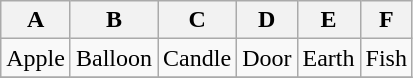<table class="wikitable">
<tr>
<th>A</th>
<th>B</th>
<th>C</th>
<th>D</th>
<th>E</th>
<th>F</th>
</tr>
<tr>
<td>Apple</td>
<td>Balloon</td>
<td>Candle</td>
<td>Door</td>
<td>Earth</td>
<td>Fish</td>
</tr>
<tr>
</tr>
</table>
